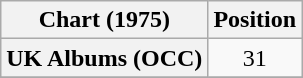<table class="wikitable plainrowheaders" style="text-align:center;">
<tr>
<th scope="col">Chart (1975)</th>
<th scope="col">Position</th>
</tr>
<tr>
<th scope="row">UK Albums (OCC)</th>
<td>31</td>
</tr>
<tr>
</tr>
</table>
